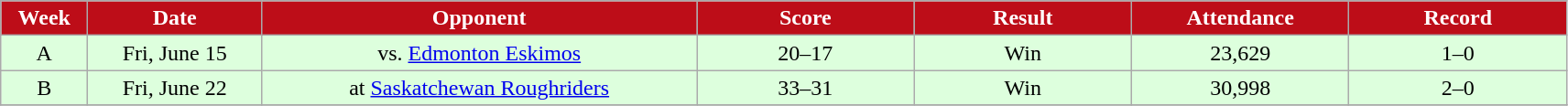<table class="wikitable sortable">
<tr>
<th style="background:#bd0d18;color:#FFFFFF;"  width="4%">Week</th>
<th style="background:#bd0d18;color:#FFFFFF;"  width="8%">Date</th>
<th style="background:#bd0d18;color:#FFFFFF;"  width="20%">Opponent</th>
<th style="background:#bd0d18;color:#FFFFFF;"  width="10%">Score</th>
<th style="background:#bd0d18;color:#FFFFFF;"  width="10%">Result</th>
<th style="background:#bd0d18;color:#FFFFFF;"  width="10%">Attendance</th>
<th style="background:#bd0d18;color:#FFFFFF;"  width="10%">Record</th>
</tr>
<tr align="center" bgcolor="#ddffdd">
<td>A</td>
<td>Fri, June 15</td>
<td>vs. <a href='#'>Edmonton Eskimos</a></td>
<td>20–17</td>
<td>Win</td>
<td>23,629</td>
<td>1–0</td>
</tr>
<tr align="center" bgcolor="#ddffdd">
<td>B</td>
<td>Fri, June 22</td>
<td>at <a href='#'>Saskatchewan Roughriders</a></td>
<td>33–31</td>
<td>Win</td>
<td>30,998</td>
<td>2–0</td>
</tr>
<tr>
</tr>
</table>
